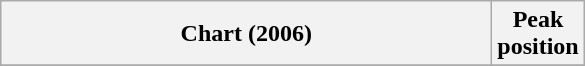<table class="wikitable plainrowheaders sortable" style="text-align:center;">
<tr>
<th scope="col" style="width:20em;">Chart (2006)</th>
<th scope="col">Peak<br>position</th>
</tr>
<tr>
</tr>
</table>
